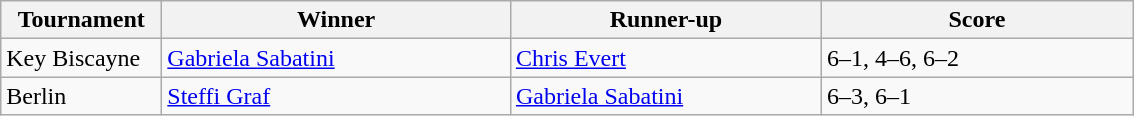<table class="wikitable">
<tr>
<th width=100>Tournament</th>
<th width=225>Winner</th>
<th width=200>Runner-up</th>
<th width=200>Score</th>
</tr>
<tr>
<td>Key Biscayne</td>
<td> <a href='#'>Gabriela Sabatini</a></td>
<td> <a href='#'>Chris Evert</a></td>
<td>6–1, 4–6, 6–2</td>
</tr>
<tr>
<td>Berlin</td>
<td> <a href='#'>Steffi Graf</a></td>
<td> <a href='#'>Gabriela Sabatini</a></td>
<td>6–3, 6–1</td>
</tr>
</table>
